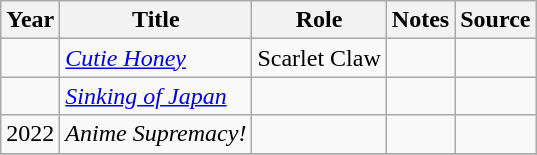<table class="wikitable sortable plainrowheaders">
<tr>
<th>Year</th>
<th>Title</th>
<th>Role</th>
<th class="unsortable">Notes</th>
<th class="unsortable">Source</th>
</tr>
<tr>
<td></td>
<td><em><a href='#'>Cutie Honey</a></em></td>
<td>Scarlet Claw</td>
<td></td>
<td></td>
</tr>
<tr>
<td></td>
<td><em><a href='#'>Sinking of Japan</a></em></td>
<td></td>
<td></td>
<td></td>
</tr>
<tr>
<td>2022</td>
<td><em>Anime Supremacy!</em></td>
<td></td>
<td></td>
<td></td>
</tr>
<tr>
</tr>
</table>
